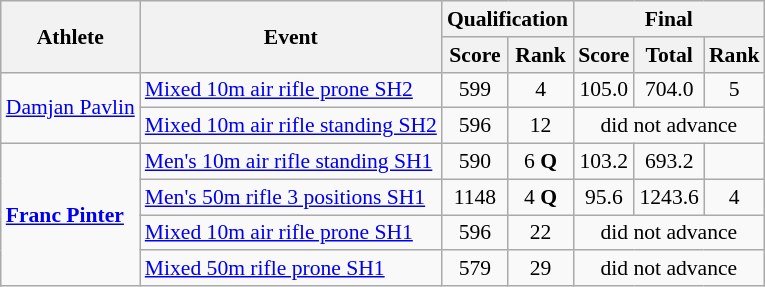<table class=wikitable style="font-size:90%">
<tr>
<th rowspan="2">Athlete</th>
<th rowspan="2">Event</th>
<th colspan="2">Qualification</th>
<th colspan="3">Final</th>
</tr>
<tr>
<th>Score</th>
<th>Rank</th>
<th>Score</th>
<th>Total</th>
<th>Rank</th>
</tr>
<tr>
<td rowspan="2"><a href='#'>Damjan Pavlin</a></td>
<td><a href='#'>Mixed 10m air rifle prone SH2</a></td>
<td align=center>599</td>
<td align=center>4</td>
<td align=center>105.0</td>
<td align=center>704.0</td>
<td align=center>5</td>
</tr>
<tr>
<td><a href='#'>Mixed 10m air rifle standing SH2</a></td>
<td align=center>596</td>
<td align=center>12</td>
<td align=center colspan="3">did not advance</td>
</tr>
<tr>
<td rowspan="4"><strong><a href='#'>Franc Pinter</a></strong></td>
<td><a href='#'>Men's 10m air rifle standing SH1</a></td>
<td align=center>590</td>
<td align=center>6 <strong>Q</strong></td>
<td align=center>103.2</td>
<td align=center>693.2</td>
<td align=center></td>
</tr>
<tr>
<td><a href='#'>Men's 50m rifle 3 positions SH1</a></td>
<td align=center>1148</td>
<td align=center>4 <strong>Q</strong></td>
<td align=center>95.6</td>
<td align=center>1243.6</td>
<td align=center>4</td>
</tr>
<tr>
<td><a href='#'>Mixed 10m air rifle prone SH1</a></td>
<td align=center>596</td>
<td align=center>22</td>
<td align=center colspan="3">did not advance</td>
</tr>
<tr>
<td><a href='#'>Mixed 50m rifle prone SH1</a></td>
<td align=center>579</td>
<td align=center>29</td>
<td align=center colspan="3">did not advance</td>
</tr>
</table>
